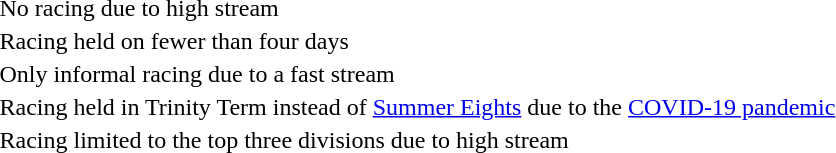<table>
<tr>
<td> No racing due to high stream</td>
</tr>
<tr>
<td> Racing held on fewer than four days</td>
</tr>
<tr>
<td> Only informal racing due to a fast stream</td>
</tr>
<tr>
<td> Racing held in Trinity Term instead of <a href='#'>Summer Eights</a> due to the <a href='#'>COVID-19 pandemic</a></td>
</tr>
<tr>
<td> Racing limited to the top three divisions due to high stream</td>
</tr>
</table>
